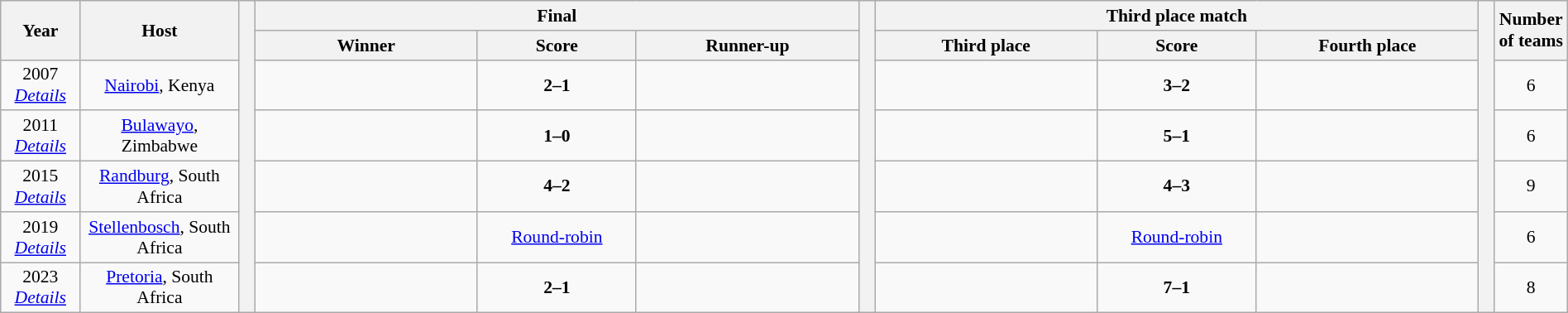<table class="wikitable" style="text-align:center;width:100%; font-size:90%;">
<tr>
<th rowspan=2 width=5%>Year</th>
<th rowspan=2 width=10%>Host</th>
<th width=1% rowspan=7></th>
<th colspan=3>Final</th>
<th width=1% rowspan=7></th>
<th colspan=3>Third place match</th>
<th width=1% rowspan=7></th>
<th width=4% rowspan=2>Number<br>of teams</th>
</tr>
<tr>
<th width=14%>Winner</th>
<th width=10%>Score</th>
<th width=14%>Runner-up</th>
<th width=14%>Third place</th>
<th width=10%>Score</th>
<th width=14%>Fourth place</th>
</tr>
<tr>
<td>2007<br><em><a href='#'>Details</a></em></td>
<td><a href='#'>Nairobi</a>, Kenya</td>
<td><strong></strong></td>
<td><strong>2–1</strong></td>
<td></td>
<td></td>
<td><strong>3–2</strong></td>
<td></td>
<td>6</td>
</tr>
<tr>
<td>2011<br><em><a href='#'>Details</a></em></td>
<td><a href='#'>Bulawayo</a>, Zimbabwe</td>
<td><strong></strong></td>
<td><strong>1–0</strong></td>
<td></td>
<td></td>
<td><strong>5–1</strong></td>
<td></td>
<td>6</td>
</tr>
<tr>
<td>2015<br><em><a href='#'>Details</a></em></td>
<td><a href='#'>Randburg</a>, South Africa</td>
<td><strong></strong></td>
<td><strong>4–2</strong></td>
<td></td>
<td></td>
<td><strong>4–3</strong></td>
<td></td>
<td>9</td>
</tr>
<tr>
<td>2019<br><em><a href='#'>Details</a></em></td>
<td><a href='#'>Stellenbosch</a>, South Africa</td>
<td><strong></strong></td>
<td><a href='#'>Round-robin</a></td>
<td></td>
<td></td>
<td><a href='#'>Round-robin</a></td>
<td></td>
<td>6</td>
</tr>
<tr>
<td>2023<br><em><a href='#'>Details</a></em></td>
<td><a href='#'>Pretoria</a>, South Africa</td>
<td><strong></strong></td>
<td><strong>2–1</strong></td>
<td></td>
<td></td>
<td><strong>7–1</strong></td>
<td></td>
<td>8</td>
</tr>
</table>
